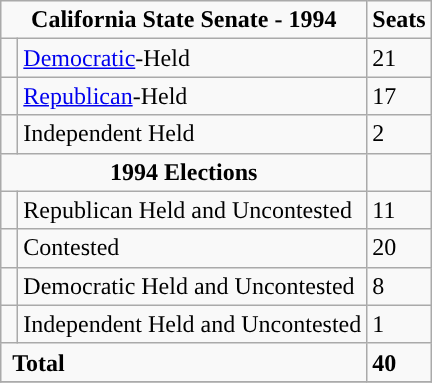<table class="wikitable">
<tr>
<td colspan="2" rowspan="1" align="center" valign="top"><strong>California State Senate - 1994</strong></td>
<td valign="top"><strong>Seats</strong><br></td>
</tr>
<tr>
<td style="background-color:"> </td>
<td><a href='#'>Democratic</a>-Held</td>
<td>21</td>
</tr>
<tr>
<td style="background-color:"> </td>
<td><a href='#'>Republican</a>-Held</td>
<td>17</td>
</tr>
<tr>
<td style="background-color:"> </td>
<td>Independent Held</td>
<td>2</td>
</tr>
<tr>
<td colspan="2" rowspan="1" align="center"><strong>1994 Elections</strong></td>
</tr>
<tr>
<td style="background-color:"> </td>
<td>Republican Held and Uncontested</td>
<td>11</td>
</tr>
<tr>
<td style="background-color:"> </td>
<td>Contested</td>
<td>20</td>
</tr>
<tr>
<td style="background-color:"> </td>
<td>Democratic Held and Uncontested</td>
<td>8</td>
</tr>
<tr>
<td style="background-color:"> </td>
<td>Independent Held and Uncontested</td>
<td>1</td>
</tr>
<tr>
<td colspan="2" rowspan="1"> <strong>Total</strong><br></td>
<td><strong>40</strong></td>
</tr>
<tr>
</tr>
</table>
